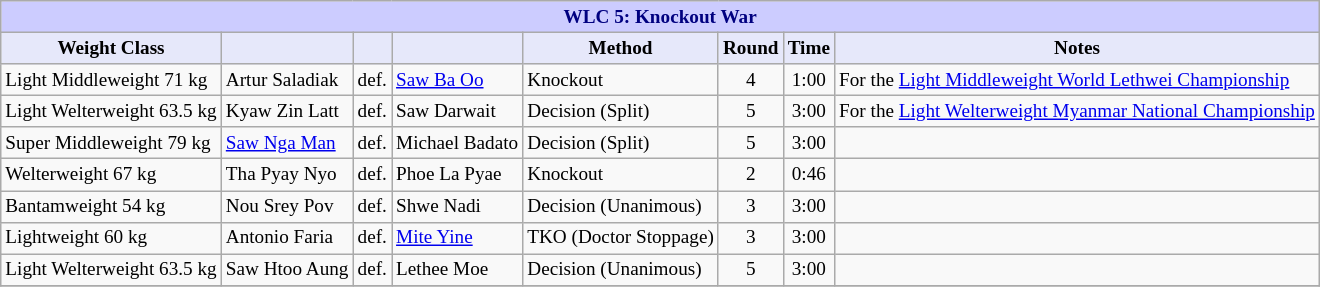<table class="wikitable" style="font-size: 80%;">
<tr>
<th colspan="8" style="background-color: #ccf; color: #000080; text-align: center;"><strong>WLC 5: Knockout War</strong></th>
</tr>
<tr>
<th colspan="1" style="background-color: #E6E8FA; color: #000000; text-align: center;">Weight Class</th>
<th colspan="1" style="background-color: #E6E8FA; color: #000000; text-align: center;"></th>
<th colspan="1" style="background-color: #E6E8FA; color: #000000; text-align: center;"></th>
<th colspan="1" style="background-color: #E6E8FA; color: #000000; text-align: center;"></th>
<th colspan="1" style="background-color: #E6E8FA; color: #000000; text-align: center;">Method</th>
<th colspan="1" style="background-color: #E6E8FA; color: #000000; text-align: center;">Round</th>
<th colspan="1" style="background-color: #E6E8FA; color: #000000; text-align: center;">Time</th>
<th colspan="1" style="background-color: #E6E8FA; color: #000000; text-align: center;">Notes</th>
</tr>
<tr>
<td>Light Middleweight 71 kg</td>
<td> Artur Saladiak</td>
<td align="center">def.</td>
<td> <a href='#'>Saw Ba Oo</a></td>
<td>Knockout</td>
<td align="center">4</td>
<td align="center">1:00</td>
<td>For the <a href='#'>Light Middleweight World Lethwei Championship</a></td>
</tr>
<tr>
<td>Light Welterweight 63.5 kg</td>
<td> Kyaw Zin Latt</td>
<td align="center">def.</td>
<td> Saw Darwait</td>
<td>Decision (Split)</td>
<td align="center">5</td>
<td align="center">3:00</td>
<td>For the <a href='#'>Light Welterweight Myanmar National Championship</a></td>
</tr>
<tr>
<td>Super Middleweight 79 kg</td>
<td> <a href='#'>Saw Nga Man</a></td>
<td align="center">def.</td>
<td> Michael Badato</td>
<td>Decision (Split)</td>
<td align="center">5</td>
<td align="center">3:00</td>
<td></td>
</tr>
<tr>
<td>Welterweight 67 kg</td>
<td> Tha Pyay Nyo</td>
<td align="center">def.</td>
<td> Phoe La Pyae</td>
<td>Knockout</td>
<td align="center">2</td>
<td align="center">0:46</td>
<td></td>
</tr>
<tr>
<td>Bantamweight 54 kg</td>
<td> Nou Srey Pov</td>
<td align="center">def.</td>
<td> Shwe Nadi</td>
<td>Decision (Unanimous)</td>
<td align="center">3</td>
<td align="center">3:00</td>
<td></td>
</tr>
<tr>
<td>Lightweight 60 kg</td>
<td> Antonio Faria</td>
<td>def.</td>
<td> <a href='#'>Mite Yine</a></td>
<td>TKO (Doctor Stoppage)</td>
<td align="center">3</td>
<td align="center">3:00</td>
<td></td>
</tr>
<tr>
<td>Light Welterweight 63.5 kg</td>
<td> Saw Htoo Aung</td>
<td>def.</td>
<td> Lethee Moe</td>
<td>Decision (Unanimous)</td>
<td align="center">5</td>
<td align="center">3:00</td>
<td></td>
</tr>
<tr>
</tr>
</table>
